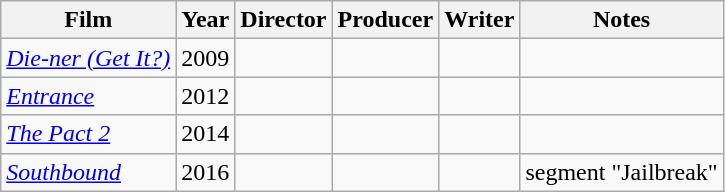<table class="wikitable">
<tr>
<th>Film</th>
<th>Year</th>
<th>Director</th>
<th>Producer</th>
<th>Writer</th>
<th>Notes</th>
</tr>
<tr>
<td><em><a href='#'>Die-ner (Get It?)</a></em></td>
<td>2009</td>
<td></td>
<td></td>
<td></td>
<td></td>
</tr>
<tr>
<td><em><a href='#'>Entrance</a></em></td>
<td>2012</td>
<td></td>
<td></td>
<td></td>
<td></td>
</tr>
<tr>
<td><em><a href='#'>The Pact 2</a></em></td>
<td>2014</td>
<td></td>
<td></td>
<td></td>
<td></td>
</tr>
<tr>
<td><em><a href='#'>Southbound</a></em></td>
<td>2016</td>
<td></td>
<td></td>
<td></td>
<td>segment "Jailbreak"</td>
</tr>
</table>
